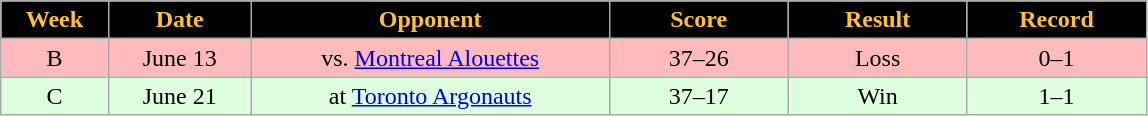<table class="wikitable sortable">
<tr>
<th style="background:black;color:#FFC12D;"  width="6%">Week</th>
<th style="background:black;color:#FFC12D;"  width="8%">Date</th>
<th style="background:black;color:#FFC12D;"  width="20%">Opponent</th>
<th style="background:black;color:#FFC12D;"  width="10%">Score</th>
<th style="background:black;color:#FFC12D;"  width="10%">Result</th>
<th style="background:black;color:#FFC12D;"  width="10%">Record</th>
</tr>
<tr align="center" bgcolor="#ffbbbb">
<td>B</td>
<td>June 13</td>
<td>vs. <a href='#'>Montreal Alouettes</a></td>
<td>37–26</td>
<td>Loss</td>
<td>0–1</td>
</tr>
<tr align="center" bgcolor="#ddffdd">
<td>C</td>
<td>June 21</td>
<td>at <a href='#'>Toronto Argonauts</a></td>
<td>37–17</td>
<td>Win</td>
<td>1–1</td>
</tr>
</table>
